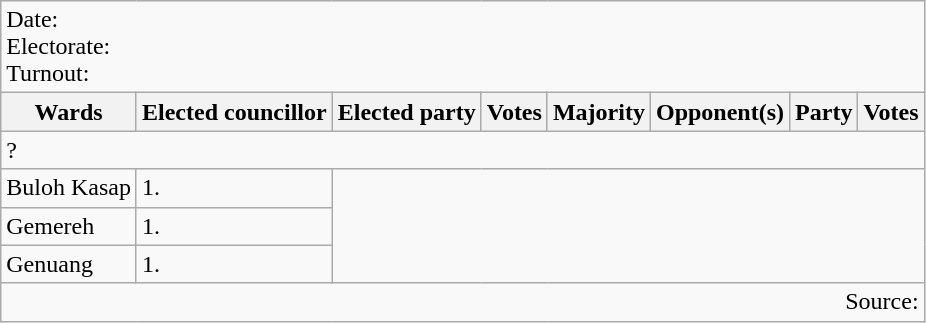<table class=wikitable>
<tr>
<td colspan=8>Date: <br>Electorate: <br>Turnout:</td>
</tr>
<tr>
<th>Wards</th>
<th>Elected councillor</th>
<th>Elected party</th>
<th>Votes</th>
<th>Majority</th>
<th>Opponent(s)</th>
<th>Party</th>
<th>Votes</th>
</tr>
<tr>
<td colspan=8>? </td>
</tr>
<tr>
<td>Buloh Kasap</td>
<td>1.</td>
</tr>
<tr>
<td>Gemereh</td>
<td>1.</td>
</tr>
<tr>
<td>Genuang</td>
<td>1.</td>
</tr>
<tr>
<td colspan=8 align=right>Source:</td>
</tr>
</table>
